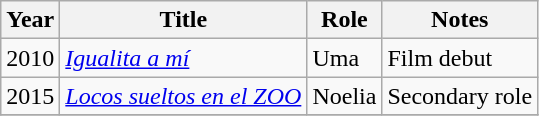<table class="wikitable sortable">
<tr>
<th>Year</th>
<th>Title</th>
<th>Role</th>
<th>Notes</th>
</tr>
<tr>
<td>2010</td>
<td><em><a href='#'>Igualita a mí</a></em></td>
<td>Uma</td>
<td>Film debut</td>
</tr>
<tr>
<td>2015</td>
<td><em><a href='#'>Locos sueltos en el ZOO</a></em></td>
<td>Noelia</td>
<td>Secondary role</td>
</tr>
<tr>
</tr>
</table>
